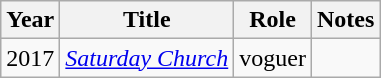<table class="wikitable sortable">
<tr>
<th>Year</th>
<th>Title</th>
<th>Role</th>
<th>Notes</th>
</tr>
<tr>
<td>2017</td>
<td><em><a href='#'>Saturday Church</a></em></td>
<td>voguer</td>
<td></td>
</tr>
</table>
